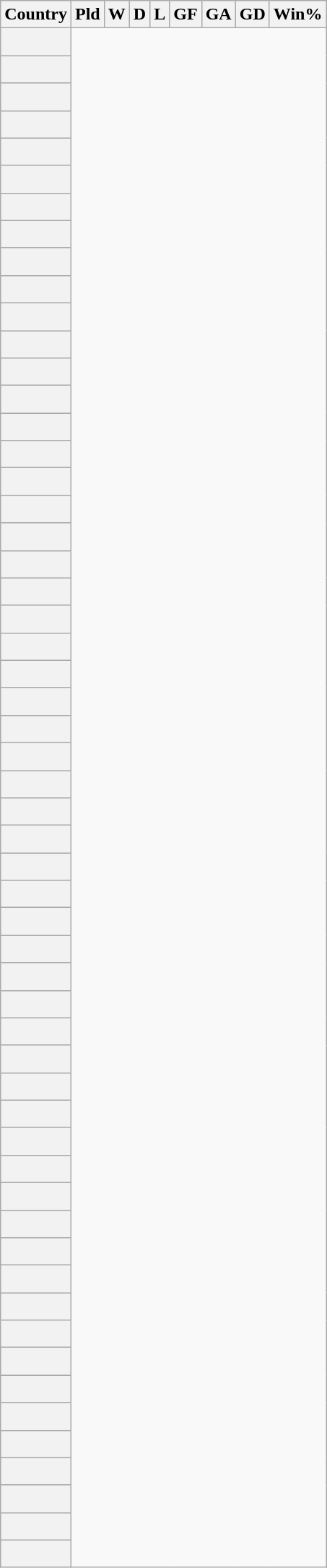<table class="wikitable sortable plainrowheaders" style="text-align:center">
<tr>
<th scope="col">Country</th>
<th scope="col">Pld</th>
<th scope="col">W</th>
<th scope="col">D</th>
<th scope="col">L</th>
<th scope="col">GF</th>
<th scope="col">GA</th>
<th scope="col">GD</th>
<th scope="col">Win%</th>
</tr>
<tr bgcolor="#bbf3bb">
<th scope="row" align=left><br></th>
</tr>
<tr bgcolor="#bbf3bb">
<th scope="row" align=left><br></th>
</tr>
<tr bgcolor="#bbf3bb">
<th scope="row" align=left><br></th>
</tr>
<tr bgcolor="#bbf3bb">
<th scope="row" align=left><br></th>
</tr>
<tr bgcolor="#bbf3bb">
<th scope="row" align=left><br></th>
</tr>
<tr bgcolor="#bbf3bb">
<th scope="row" align=left><br></th>
</tr>
<tr bgcolor="#bbf3bb">
<th scope="row" align=left><br></th>
</tr>
<tr bgcolor="#bbf3bb">
<th scope="row" align=left><br></th>
</tr>
<tr bgcolor="#bbf3bb">
<th scope="row" align=left><br></th>
</tr>
<tr bgcolor="#ffbbbb">
<th scope="row" align=left><br></th>
</tr>
<tr bgcolor="#bbf3bb">
<th scope="row" align=left><em></em><br></th>
</tr>
<tr bgcolor="#bbf3bb">
<th scope="row" align=left><br></th>
</tr>
<tr bgcolor="#ffbbbb">
<th scope="row" align="left"><em></em><br></th>
</tr>
<tr bgcolor="#ffbbbb">
<th scope="row" align=left><br></th>
</tr>
<tr bgcolor="#bbf3bb">
<th scope="row" align=left><br></th>
</tr>
<tr bgcolor="#bbf3bb">
<th scope="row" align=left><br></th>
</tr>
<tr bgcolor="#bbf3bb">
<th scope="row" align=left><br></th>
</tr>
<tr bgcolor="#ffbbbb">
<th scope="row" align=left><br></th>
</tr>
<tr bgcolor="#bbf3bb">
<th scope="row" align=left><br></th>
</tr>
<tr bgcolor="#ffbbbb">
<th scope="row" align=left><br></th>
</tr>
<tr bgcolor="#ffbbbb">
<th scope="row" align="left"><br></th>
</tr>
<tr bgcolor="#bbf3bb">
<th scope="row" align="left"><br></th>
</tr>
<tr bgcolor="#bbf3bb">
<th scope="row" align="left"><br></th>
</tr>
<tr bgcolor="#bbf3bb">
<th scope="row" align="left"><br></th>
</tr>
<tr bgcolor="#bbf3bb">
<th scope="row" align="left"><br></th>
</tr>
<tr bgcolor="#ffbbbb">
<th scope="row" align="left"><br></th>
</tr>
<tr bgcolor="#bbf3bb">
<th scope="row" align="left"><br></th>
</tr>
<tr bgcolor="#bbf3bb">
<th scope="row" align=left><br></th>
</tr>
<tr bgcolor="#ffffbb">
<th scope="row" align="left"><br></th>
</tr>
<tr bgcolor="#bbf3bb">
<th scope="row" align="left"><br></th>
</tr>
<tr bgcolor="#bbf3bb">
<th scope="row" align="left"><br></th>
</tr>
<tr bgcolor="#bbf3bb">
<th scope="row" align="left"><br></th>
</tr>
<tr bgcolor="#bbf3bb">
<th scope="row" align="left"><br></th>
</tr>
<tr bgcolor="#bbf3bb">
<th scope="row" align="left"><br></th>
</tr>
<tr bgcolor="#bbf3bb">
<th scope="row" align="left"><br></th>
</tr>
<tr bgcolor="#ffbbbb">
<th scope="row" align="left"><br></th>
</tr>
<tr bgcolor="#bbf3bb">
<th scope="row" align="left"><br></th>
</tr>
<tr bgcolor="#bbf3bb">
<th scope="row" align="left"><br></th>
</tr>
<tr bgcolor="#bbf3bb">
<th scope="row" align="left"><br></th>
</tr>
<tr bgcolor="#bbf3bb">
<th scope="row" align="left"><br></th>
</tr>
<tr bgcolor="#ffbbbb">
<th scope="row" align="left"><br></th>
</tr>
<tr bgcolor="#bbf3bb">
<th scope="row" align="left"><br></th>
</tr>
<tr bgcolor="#ffbbbb">
<th scope="row" align="left"><br></th>
</tr>
<tr bgcolor="#bbf3bb">
<th scope="row" align="left"><br></th>
</tr>
<tr bgcolor="#ffbbbb">
<th scope="row" align="left"><em></em><br></th>
</tr>
<tr bgcolor="#bbf3bb">
<th scope="row" align="left"><br></th>
</tr>
<tr bgcolor="#bbf3bb">
<th scope="row" align="left"><br></th>
</tr>
<tr bgcolor="#ffffbb">
<th scope="row" align="left"><em></em><br></th>
</tr>
<tr bgcolor="#ffbbbb">
<th scope="row" align="left"><br></th>
</tr>
<tr bgcolor="#ffbbbb">
<th scope="row" align="left"><br></th>
</tr>
<tr bgcolor="#ffffbb">
<th scope="row" align="left"><br></th>
</tr>
<tr bgcolor="#ffbbbb">
<th scope="row" align="left"><br></th>
</tr>
<tr bgcolor="#ffbbbb">
<th scope="row" align="left"><br></th>
</tr>
<tr bgcolor="#bbf3bb">
<th scope="row" align="left"><br></th>
</tr>
<tr bgcolor="#ffbbbb">
<th scope="row" align=left><em></em><br></th>
</tr>
<tr bgcolor="#bbf3bb">
<th scope="row" align=left><em></em><br></th>
</tr>
</table>
